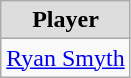<table class="wikitable">
<tr style="text-align:center; background:#ddd;">
<td><strong>Player</strong></td>
</tr>
<tr>
<td><a href='#'>Ryan Smyth</a></td>
</tr>
</table>
